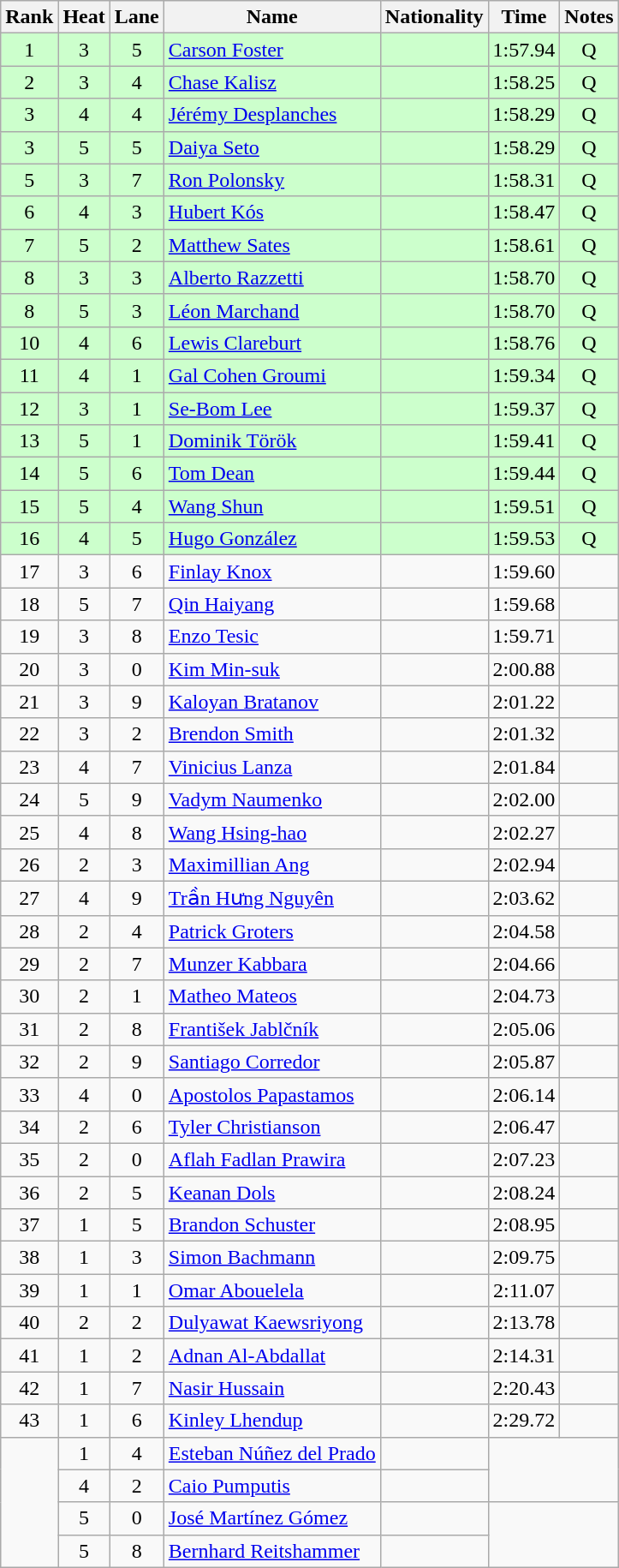<table class="wikitable sortable" style="text-align:center">
<tr>
<th>Rank</th>
<th>Heat</th>
<th>Lane</th>
<th>Name</th>
<th>Nationality</th>
<th>Time</th>
<th>Notes</th>
</tr>
<tr bgcolor=ccffcc>
<td>1</td>
<td>3</td>
<td>5</td>
<td align=left><a href='#'>Carson Foster</a></td>
<td align=left></td>
<td>1:57.94</td>
<td>Q</td>
</tr>
<tr bgcolor=ccffcc>
<td>2</td>
<td>3</td>
<td>4</td>
<td align=left><a href='#'>Chase Kalisz</a></td>
<td align=left></td>
<td>1:58.25</td>
<td>Q</td>
</tr>
<tr bgcolor=ccffcc>
<td>3</td>
<td>4</td>
<td>4</td>
<td align=left><a href='#'>Jérémy Desplanches</a></td>
<td align=left></td>
<td>1:58.29</td>
<td>Q</td>
</tr>
<tr bgcolor=ccffcc>
<td>3</td>
<td>5</td>
<td>5</td>
<td align=left><a href='#'>Daiya Seto</a></td>
<td align=left></td>
<td>1:58.29</td>
<td>Q</td>
</tr>
<tr bgcolor=ccffcc>
<td>5</td>
<td>3</td>
<td>7</td>
<td align=left><a href='#'>Ron Polonsky</a></td>
<td align=left></td>
<td>1:58.31</td>
<td>Q</td>
</tr>
<tr bgcolor=ccffcc>
<td>6</td>
<td>4</td>
<td>3</td>
<td align=left><a href='#'>Hubert Kós</a></td>
<td align=left></td>
<td>1:58.47</td>
<td>Q</td>
</tr>
<tr bgcolor=ccffcc>
<td>7</td>
<td>5</td>
<td>2</td>
<td align=left><a href='#'>Matthew Sates</a></td>
<td align=left></td>
<td>1:58.61</td>
<td>Q</td>
</tr>
<tr bgcolor=ccffcc>
<td>8</td>
<td>3</td>
<td>3</td>
<td align=left><a href='#'>Alberto Razzetti</a></td>
<td align=left></td>
<td>1:58.70</td>
<td>Q</td>
</tr>
<tr bgcolor=ccffcc>
<td>8</td>
<td>5</td>
<td>3</td>
<td align=left><a href='#'>Léon Marchand</a></td>
<td align=left></td>
<td>1:58.70</td>
<td>Q</td>
</tr>
<tr bgcolor=ccffcc>
<td>10</td>
<td>4</td>
<td>6</td>
<td align=left><a href='#'>Lewis Clareburt</a></td>
<td align=left></td>
<td>1:58.76</td>
<td>Q</td>
</tr>
<tr bgcolor=ccffcc>
<td>11</td>
<td>4</td>
<td>1</td>
<td align=left><a href='#'>Gal Cohen Groumi</a></td>
<td align=left></td>
<td>1:59.34</td>
<td>Q</td>
</tr>
<tr bgcolor=ccffcc>
<td>12</td>
<td>3</td>
<td>1</td>
<td align=left><a href='#'>Se-Bom Lee</a></td>
<td align=left></td>
<td>1:59.37</td>
<td>Q</td>
</tr>
<tr bgcolor=ccffcc>
<td>13</td>
<td>5</td>
<td>1</td>
<td align=left><a href='#'>Dominik Török</a></td>
<td align=left></td>
<td>1:59.41</td>
<td>Q</td>
</tr>
<tr bgcolor=ccffcc>
<td>14</td>
<td>5</td>
<td>6</td>
<td align=left><a href='#'>Tom Dean</a></td>
<td align=left></td>
<td>1:59.44</td>
<td>Q</td>
</tr>
<tr bgcolor=ccffcc>
<td>15</td>
<td>5</td>
<td>4</td>
<td align=left><a href='#'>Wang Shun</a></td>
<td align=left></td>
<td>1:59.51</td>
<td>Q</td>
</tr>
<tr bgcolor=ccffcc>
<td>16</td>
<td>4</td>
<td>5</td>
<td align=left><a href='#'>Hugo González</a></td>
<td align=left></td>
<td>1:59.53</td>
<td>Q</td>
</tr>
<tr>
<td>17</td>
<td>3</td>
<td>6</td>
<td align=left><a href='#'>Finlay Knox</a></td>
<td align=left></td>
<td>1:59.60</td>
<td></td>
</tr>
<tr>
<td>18</td>
<td>5</td>
<td>7</td>
<td align=left><a href='#'>Qin Haiyang</a></td>
<td align=left></td>
<td>1:59.68</td>
<td></td>
</tr>
<tr>
<td>19</td>
<td>3</td>
<td>8</td>
<td align=left><a href='#'>Enzo Tesic</a></td>
<td align=left></td>
<td>1:59.71</td>
<td></td>
</tr>
<tr>
<td>20</td>
<td>3</td>
<td>0</td>
<td align=left><a href='#'>Kim Min-suk</a></td>
<td align=left></td>
<td>2:00.88</td>
<td></td>
</tr>
<tr>
<td>21</td>
<td>3</td>
<td>9</td>
<td align=left><a href='#'>Kaloyan Bratanov</a></td>
<td align=left></td>
<td>2:01.22</td>
<td></td>
</tr>
<tr>
<td>22</td>
<td>3</td>
<td>2</td>
<td align=left><a href='#'>Brendon Smith</a></td>
<td align=left></td>
<td>2:01.32</td>
<td></td>
</tr>
<tr>
<td>23</td>
<td>4</td>
<td>7</td>
<td align=left><a href='#'>Vinicius Lanza</a></td>
<td align=left></td>
<td>2:01.84</td>
<td></td>
</tr>
<tr>
<td>24</td>
<td>5</td>
<td>9</td>
<td align=left><a href='#'>Vadym Naumenko</a></td>
<td align=left></td>
<td>2:02.00</td>
<td></td>
</tr>
<tr>
<td>25</td>
<td>4</td>
<td>8</td>
<td align=left><a href='#'>Wang Hsing-hao</a></td>
<td align=left></td>
<td>2:02.27</td>
<td></td>
</tr>
<tr>
<td>26</td>
<td>2</td>
<td>3</td>
<td align=left><a href='#'>Maximillian Ang</a></td>
<td align=left></td>
<td>2:02.94</td>
<td></td>
</tr>
<tr>
<td>27</td>
<td>4</td>
<td>9</td>
<td align=left><a href='#'>Trần Hưng Nguyên</a></td>
<td align=left></td>
<td>2:03.62</td>
<td></td>
</tr>
<tr>
<td>28</td>
<td>2</td>
<td>4</td>
<td align=left><a href='#'>Patrick Groters</a></td>
<td align=left></td>
<td>2:04.58</td>
<td></td>
</tr>
<tr>
<td>29</td>
<td>2</td>
<td>7</td>
<td align=left><a href='#'>Munzer Kabbara</a></td>
<td align=left></td>
<td>2:04.66</td>
<td></td>
</tr>
<tr>
<td>30</td>
<td>2</td>
<td>1</td>
<td align=left><a href='#'>Matheo Mateos</a></td>
<td align=left></td>
<td>2:04.73</td>
<td></td>
</tr>
<tr>
<td>31</td>
<td>2</td>
<td>8</td>
<td align=left><a href='#'>František Jablčník</a></td>
<td align=left></td>
<td>2:05.06</td>
<td></td>
</tr>
<tr>
<td>32</td>
<td>2</td>
<td>9</td>
<td align=left><a href='#'>Santiago Corredor</a></td>
<td align=left></td>
<td>2:05.87</td>
<td></td>
</tr>
<tr>
<td>33</td>
<td>4</td>
<td>0</td>
<td align=left><a href='#'>Apostolos Papastamos</a></td>
<td align=left></td>
<td>2:06.14</td>
<td></td>
</tr>
<tr>
<td>34</td>
<td>2</td>
<td>6</td>
<td align=left><a href='#'>Tyler Christianson</a></td>
<td align=left></td>
<td>2:06.47</td>
<td></td>
</tr>
<tr>
<td>35</td>
<td>2</td>
<td>0</td>
<td align=left><a href='#'>Aflah Fadlan Prawira</a></td>
<td align=left></td>
<td>2:07.23</td>
<td></td>
</tr>
<tr>
<td>36</td>
<td>2</td>
<td>5</td>
<td align=left><a href='#'>Keanan Dols</a></td>
<td align=left></td>
<td>2:08.24</td>
<td></td>
</tr>
<tr>
<td>37</td>
<td>1</td>
<td>5</td>
<td align=left><a href='#'>Brandon Schuster</a></td>
<td align=left></td>
<td>2:08.95</td>
<td></td>
</tr>
<tr>
<td>38</td>
<td>1</td>
<td>3</td>
<td align=left><a href='#'>Simon Bachmann</a></td>
<td align=left></td>
<td>2:09.75</td>
<td></td>
</tr>
<tr>
<td>39</td>
<td>1</td>
<td>1</td>
<td align=left><a href='#'>Omar Abouelela</a></td>
<td align=left></td>
<td>2:11.07</td>
<td></td>
</tr>
<tr>
<td>40</td>
<td>2</td>
<td>2</td>
<td align=left><a href='#'>Dulyawat Kaewsriyong</a></td>
<td align=left></td>
<td>2:13.78</td>
<td></td>
</tr>
<tr>
<td>41</td>
<td>1</td>
<td>2</td>
<td align=left><a href='#'>Adnan Al-Abdallat</a></td>
<td align=left></td>
<td>2:14.31</td>
<td></td>
</tr>
<tr>
<td>42</td>
<td>1</td>
<td>7</td>
<td align=left><a href='#'>Nasir Hussain</a></td>
<td align=left></td>
<td>2:20.43</td>
<td></td>
</tr>
<tr>
<td>43</td>
<td>1</td>
<td>6</td>
<td align=left><a href='#'>Kinley Lhendup</a></td>
<td align=left></td>
<td>2:29.72</td>
<td></td>
</tr>
<tr>
<td rowspan=4></td>
<td>1</td>
<td>4</td>
<td align=left><a href='#'>Esteban Núñez del Prado</a></td>
<td align=left></td>
<td colspan=2 rowspan=2></td>
</tr>
<tr>
<td>4</td>
<td>2</td>
<td align=left><a href='#'>Caio Pumputis</a></td>
<td align=left></td>
</tr>
<tr>
<td>5</td>
<td>0</td>
<td align=left><a href='#'>José Martínez Gómez</a></td>
<td align=left></td>
<td colspan=2 rowspan=2></td>
</tr>
<tr>
<td>5</td>
<td>8</td>
<td align=left><a href='#'>Bernhard Reitshammer</a></td>
<td align=left></td>
</tr>
</table>
